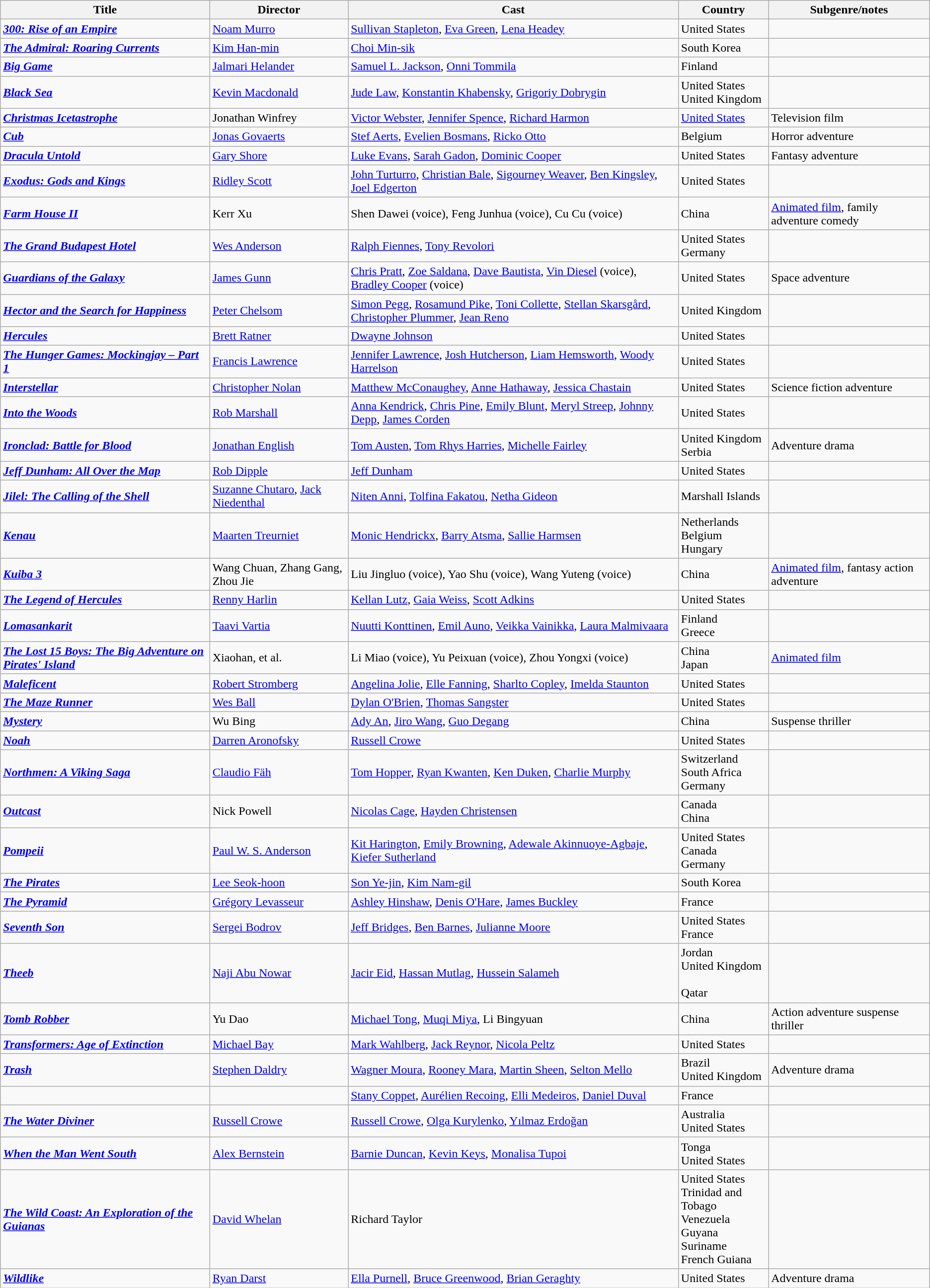<table class="wikitable">
<tr>
<th>Title</th>
<th>Director</th>
<th>Cast</th>
<th>Country</th>
<th>Subgenre/notes</th>
</tr>
<tr>
<td><strong><em><a href='#'>300: Rise of an Empire</a></em></strong></td>
<td><a href='#'>Noam Murro</a></td>
<td><a href='#'>Sullivan Stapleton</a>, <a href='#'>Eva Green</a>, <a href='#'>Lena Headey</a></td>
<td>United States</td>
<td></td>
</tr>
<tr>
<td><strong><em><a href='#'>The Admiral: Roaring Currents</a></em></strong></td>
<td><a href='#'>Kim Han-min</a></td>
<td><a href='#'>Choi Min-sik</a></td>
<td>South Korea</td>
<td></td>
</tr>
<tr>
<td><strong><em><a href='#'>Big Game</a></em></strong></td>
<td><a href='#'>Jalmari Helander</a></td>
<td><a href='#'>Samuel L. Jackson</a>, <a href='#'>Onni Tommila</a></td>
<td>Finland</td>
<td></td>
</tr>
<tr>
<td><strong><em><a href='#'>Black Sea</a></em></strong></td>
<td><a href='#'>Kevin Macdonald</a></td>
<td><a href='#'>Jude Law</a>, <a href='#'>Konstantin Khabensky</a>, <a href='#'>Grigoriy Dobrygin</a></td>
<td>United States<br>United Kingdom</td>
<td></td>
</tr>
<tr>
<td><strong><em><a href='#'>Christmas Icetastrophe</a></em></strong></td>
<td>Jonathan Winfrey</td>
<td><a href='#'>Victor Webster</a>, <a href='#'>Jennifer Spence</a>, <a href='#'>Richard Harmon</a></td>
<td><a href='#'>United States</a></td>
<td>Television film</td>
</tr>
<tr>
<td><strong><em><a href='#'>Cub</a></em></strong></td>
<td><a href='#'>Jonas Govaerts</a></td>
<td><a href='#'>Stef Aerts</a>, <a href='#'>Evelien Bosmans</a>, <a href='#'>Ricko Otto</a></td>
<td>Belgium</td>
<td>Horror adventure</td>
</tr>
<tr>
<td><strong><em><a href='#'>Dracula Untold</a></em></strong></td>
<td><a href='#'>Gary Shore</a></td>
<td><a href='#'>Luke Evans</a>, <a href='#'>Sarah Gadon</a>, <a href='#'>Dominic Cooper</a></td>
<td>United States</td>
<td>Fantasy adventure</td>
</tr>
<tr>
<td><strong><em><a href='#'>Exodus: Gods and Kings</a></em></strong></td>
<td><a href='#'>Ridley Scott</a></td>
<td><a href='#'>John Turturro</a>, <a href='#'>Christian Bale</a>, <a href='#'>Sigourney Weaver</a>, <a href='#'>Ben Kingsley</a>, <a href='#'>Joel Edgerton</a></td>
<td>United States</td>
<td></td>
</tr>
<tr>
<td><strong><em><a href='#'>Farm House II</a></em></strong></td>
<td>Kerr Xu</td>
<td>Shen Dawei (voice), Feng Junhua (voice), Cu Cu (voice)</td>
<td>China</td>
<td><a href='#'>Animated film</a>, family adventure comedy</td>
</tr>
<tr>
<td><strong><em><a href='#'>The Grand Budapest Hotel</a></em></strong></td>
<td><a href='#'>Wes Anderson</a></td>
<td><a href='#'>Ralph Fiennes</a>, <a href='#'>Tony Revolori</a></td>
<td>United States<br>Germany</td>
<td></td>
</tr>
<tr>
<td><strong><em><a href='#'>Guardians of the Galaxy</a></em></strong></td>
<td><a href='#'>James Gunn</a></td>
<td><a href='#'>Chris Pratt</a>, <a href='#'>Zoe Saldana</a>, <a href='#'>Dave Bautista</a>, <a href='#'>Vin Diesel</a> (voice), <a href='#'>Bradley Cooper</a> (voice)</td>
<td>United States</td>
<td>Space adventure</td>
</tr>
<tr>
<td><strong><em><a href='#'>Hector and the Search for Happiness</a></em></strong></td>
<td><a href='#'>Peter Chelsom</a></td>
<td><a href='#'>Simon Pegg</a>, <a href='#'>Rosamund Pike</a>, <a href='#'>Toni Collette</a>, <a href='#'>Stellan Skarsgård</a>, <a href='#'>Christopher Plummer</a>, <a href='#'>Jean Reno</a></td>
<td>United Kingdom</td>
<td></td>
</tr>
<tr>
<td><strong><em><a href='#'>Hercules</a></em></strong></td>
<td><a href='#'>Brett Ratner</a></td>
<td><a href='#'>Dwayne Johnson</a></td>
<td>United States</td>
<td></td>
</tr>
<tr>
<td><strong><em><a href='#'>The Hunger Games: Mockingjay – Part 1</a></em></strong></td>
<td><a href='#'>Francis Lawrence</a></td>
<td><a href='#'>Jennifer Lawrence</a>, <a href='#'>Josh Hutcherson</a>, <a href='#'>Liam Hemsworth</a>, <a href='#'>Woody Harrelson</a></td>
<td>United States</td>
<td></td>
</tr>
<tr>
<td><strong><em><a href='#'>Interstellar</a></em></strong></td>
<td><a href='#'>Christopher Nolan</a></td>
<td><a href='#'>Matthew McConaughey</a>, <a href='#'>Anne Hathaway</a>, <a href='#'>Jessica Chastain</a></td>
<td>United States</td>
<td>Science fiction adventure</td>
</tr>
<tr>
<td><strong><em><a href='#'>Into the Woods</a></em></strong></td>
<td><a href='#'>Rob Marshall</a></td>
<td><a href='#'>Anna Kendrick</a>, <a href='#'>Chris Pine</a>, <a href='#'>Emily Blunt</a>, <a href='#'>Meryl Streep</a>, <a href='#'>Johnny Depp</a>, <a href='#'>James Corden</a></td>
<td>United States</td>
<td></td>
</tr>
<tr>
<td><strong><em><a href='#'>Ironclad: Battle for Blood</a></em></strong></td>
<td><a href='#'>Jonathan English</a></td>
<td><a href='#'>Tom Austen</a>, <a href='#'>Tom Rhys Harries</a>, <a href='#'>Michelle Fairley</a></td>
<td>United Kingdom<br>Serbia</td>
<td>Adventure drama</td>
</tr>
<tr>
<td><strong><em><a href='#'>Jeff Dunham: All Over the Map</a></em></strong></td>
<td><a href='#'>Rob Dipple</a></td>
<td><a href='#'>Jeff Dunham</a></td>
<td>United States</td>
<td></td>
</tr>
<tr>
<td><strong><em><a href='#'>Jilel: The Calling of the Shell</a></em></strong></td>
<td><a href='#'>Suzanne Chutaro</a>, <a href='#'>Jack Niedenthal</a></td>
<td><a href='#'>Niten Anni</a>, <a href='#'>Tolfina Fakatou</a>, <a href='#'>Netha Gideon</a></td>
<td>Marshall Islands</td>
<td></td>
</tr>
<tr>
<td><strong><em><a href='#'>Kenau</a></em></strong></td>
<td><a href='#'>Maarten Treurniet</a></td>
<td><a href='#'>Monic Hendrickx</a>, <a href='#'>Barry Atsma</a>, <a href='#'>Sallie Harmsen</a></td>
<td>Netherlands<br>Belgium<br>Hungary</td>
<td></td>
</tr>
<tr>
<td><strong><em><a href='#'>Kuiba 3</a></em></strong></td>
<td>Wang Chuan, Zhang Gang, Zhou Jie</td>
<td>Liu Jingluo (voice), Yao Shu (voice), Wang Yuteng (voice)</td>
<td>China</td>
<td><a href='#'>Animated film</a>, fantasy action adventure</td>
</tr>
<tr>
<td><strong><em><a href='#'>The Legend of Hercules</a></em></strong></td>
<td><a href='#'>Renny Harlin</a></td>
<td><a href='#'>Kellan Lutz</a>, <a href='#'>Gaia Weiss</a>, <a href='#'>Scott Adkins</a></td>
<td>United States</td>
<td></td>
</tr>
<tr>
<td><strong><em><a href='#'>Lomasankarit</a></em></strong></td>
<td><a href='#'>Taavi Vartia</a></td>
<td><a href='#'>Nuutti Konttinen</a>, <a href='#'>Emil Auno</a>, <a href='#'>Veikka Vainikka</a>, <a href='#'>Laura Malmivaara</a></td>
<td>Finland<br>Greece</td>
<td></td>
</tr>
<tr>
<td><strong><em><a href='#'>The Lost 15 Boys: The Big Adventure on Pirates' Island</a></em></strong></td>
<td>Xiaohan, et al.</td>
<td>Li Miao (voice), Yu Peixuan (voice), Zhou Yongxi (voice)</td>
<td>China<br>Japan</td>
<td><a href='#'>Animated film</a></td>
</tr>
<tr>
<td><strong><em><a href='#'>Maleficent</a></em></strong></td>
<td><a href='#'>Robert Stromberg</a></td>
<td><a href='#'>Angelina Jolie</a>, <a href='#'>Elle Fanning</a>, <a href='#'>Sharlto Copley</a>, <a href='#'>Imelda Staunton</a></td>
<td>United States</td>
<td></td>
</tr>
<tr>
<td><strong><em><a href='#'>The Maze Runner</a></em></strong></td>
<td><a href='#'>Wes Ball</a></td>
<td><a href='#'>Dylan O'Brien</a>, <a href='#'>Thomas Sangster</a></td>
<td>United States</td>
<td></td>
</tr>
<tr>
<td><strong><em><a href='#'>Mystery</a></em></strong></td>
<td>Wu Bing</td>
<td><a href='#'>Ady An</a>, <a href='#'>Jiro Wang</a>, <a href='#'>Guo Degang</a></td>
<td>China</td>
<td>Suspense thriller</td>
</tr>
<tr>
<td><strong><em><a href='#'>Noah</a></em></strong></td>
<td><a href='#'>Darren Aronofsky</a></td>
<td><a href='#'>Russell Crowe</a></td>
<td>United States</td>
<td></td>
</tr>
<tr>
<td><strong><em><a href='#'>Northmen: A Viking Saga</a></em></strong></td>
<td><a href='#'>Claudio Fäh</a></td>
<td><a href='#'>Tom Hopper</a>, <a href='#'>Ryan Kwanten</a>, <a href='#'>Ken Duken</a>, <a href='#'>Charlie Murphy</a></td>
<td>Switzerland<br>South Africa<br>Germany</td>
<td></td>
</tr>
<tr>
<td><strong><em><a href='#'>Outcast</a></em></strong></td>
<td>Nick Powell</td>
<td><a href='#'>Nicolas Cage</a>, <a href='#'>Hayden Christensen</a></td>
<td>Canada<br>China</td>
<td></td>
</tr>
<tr>
<td><strong><em><a href='#'>Pompeii</a></em></strong></td>
<td><a href='#'>Paul W. S. Anderson</a></td>
<td><a href='#'>Kit Harington</a>, <a href='#'>Emily Browning</a>, <a href='#'>Adewale Akinnuoye-Agbaje</a>, <a href='#'>Kiefer Sutherland</a></td>
<td>United States<br>Canada<br>Germany</td>
<td></td>
</tr>
<tr>
<td><strong><em><a href='#'>The Pirates</a></em></strong></td>
<td><a href='#'>Lee Seok-hoon</a></td>
<td><a href='#'>Son Ye-jin</a>, <a href='#'>Kim Nam-gil</a></td>
<td>South Korea</td>
<td></td>
</tr>
<tr>
<td><strong><em><a href='#'>The Pyramid</a></em></strong></td>
<td><a href='#'>Grégory Levasseur</a></td>
<td><a href='#'>Ashley Hinshaw</a>, <a href='#'>Denis O'Hare</a>, <a href='#'>James Buckley</a></td>
<td>France</td>
<td></td>
</tr>
<tr>
<td><strong><em><a href='#'>Seventh Son</a></em></strong></td>
<td><a href='#'>Sergei Bodrov</a></td>
<td><a href='#'>Jeff Bridges</a>, <a href='#'>Ben Barnes</a>, <a href='#'>Julianne Moore</a></td>
<td>United States<br>France</td>
<td></td>
</tr>
<tr>
<td><strong><em><a href='#'>Theeb</a></em></strong></td>
<td><a href='#'>Naji Abu Nowar</a></td>
<td><a href='#'>Jacir Eid</a>, <a href='#'>Hassan Mutlag</a>, <a href='#'>Hussein Salameh</a></td>
<td>Jordan<br>United Kingdom<br><br>Qatar</td>
<td></td>
</tr>
<tr>
<td><strong><em><a href='#'>Tomb Robber</a></em></strong></td>
<td>Yu Dao</td>
<td><a href='#'>Michael Tong</a>, <a href='#'>Muqi Miya</a>, Li Bingyuan</td>
<td>China</td>
<td>Action adventure suspense thriller</td>
</tr>
<tr>
<td><strong><em><a href='#'>Transformers: Age of Extinction</a></em></strong></td>
<td><a href='#'>Michael Bay</a></td>
<td><a href='#'>Mark Wahlberg</a>, <a href='#'>Jack Reynor</a>, <a href='#'>Nicola Peltz</a></td>
<td>United States</td>
<td></td>
</tr>
<tr>
<td><strong><em><a href='#'>Trash</a></em></strong></td>
<td><a href='#'>Stephen Daldry</a></td>
<td><a href='#'>Wagner Moura</a>, <a href='#'>Rooney Mara</a>, <a href='#'>Martin Sheen</a>, <a href='#'>Selton Mello</a></td>
<td>Brazil<br>United Kingdom</td>
<td>Adventure drama</td>
</tr>
<tr>
<td><strong><em></em></strong></td>
<td></td>
<td><a href='#'>Stany Coppet</a>, <a href='#'>Aurélien Recoing</a>, <a href='#'>Elli Medeiros</a>, <a href='#'>Daniel Duval</a></td>
<td>France</td>
<td></td>
</tr>
<tr>
<td><strong><em><a href='#'>The Water Diviner</a></em></strong></td>
<td><a href='#'>Russell Crowe</a></td>
<td><a href='#'>Russell Crowe</a>, <a href='#'>Olga Kurylenko</a>, <a href='#'>Yılmaz Erdoğan</a></td>
<td>Australia<br>United States</td>
<td></td>
</tr>
<tr>
<td><strong><em><a href='#'>When the Man Went South</a></em></strong></td>
<td><a href='#'>Alex Bernstein</a></td>
<td><a href='#'>Barnie Duncan</a>, <a href='#'>Kevin Keys</a>, <a href='#'>Monalisa Tupoi</a></td>
<td>Tonga<br>United States</td>
<td></td>
</tr>
<tr>
<td><strong><em><a href='#'>The Wild Coast: An Exploration of the Guianas</a></em></strong></td>
<td><a href='#'>David Whelan</a></td>
<td>Richard Taylor</td>
<td>United States<br>Trinidad and Tobago<br>Venezuela<br>Guyana<br>Suriname<br>French Guiana</td>
<td></td>
</tr>
<tr>
<td><strong><em><a href='#'>Wildlike</a></em></strong></td>
<td><a href='#'>Ryan Darst</a></td>
<td><a href='#'>Ella Purnell</a>, <a href='#'>Bruce Greenwood</a>, <a href='#'>Brian Geraghty</a></td>
<td>United States</td>
<td>Adventure drama</td>
</tr>
</table>
